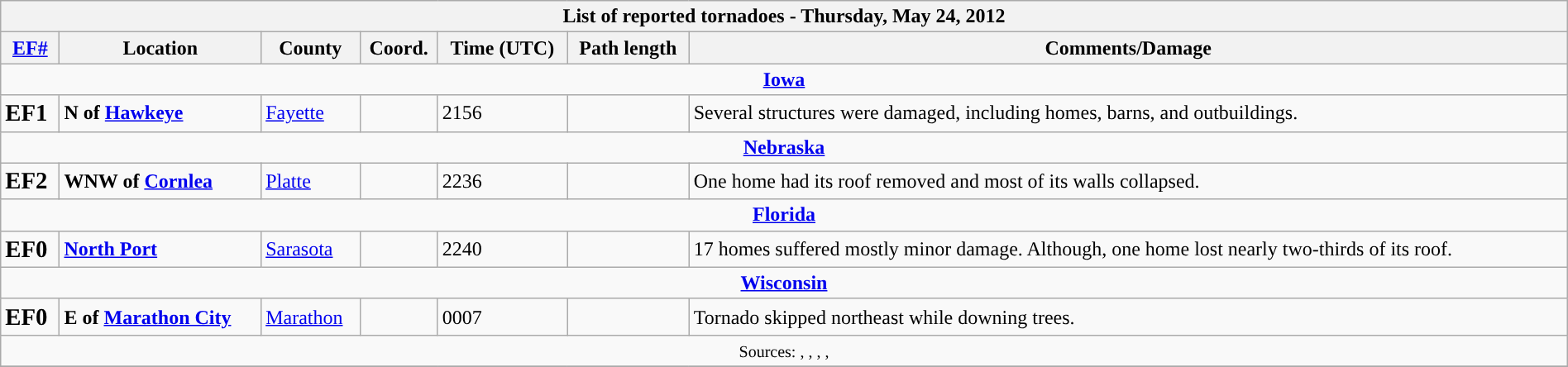<table class="wikitable collapsible" width="100%">
<tr>
<th colspan="7">List of reported tornadoes - Thursday, May 24, 2012</th>
</tr>
<tr>
<th><a href='#'>EF#</a></th>
<th>Location</th>
<th>County</th>
<th>Coord.</th>
<th>Time (UTC)</th>
<th>Path length</th>
<th>Comments/Damage</th>
</tr>
<tr>
<td colspan="7" align=center><strong><a href='#'>Iowa</a></strong></td>
</tr>
<tr>
<td><big><strong>EF1</strong></big></td>
<td><strong>N of <a href='#'>Hawkeye</a></strong></td>
<td><a href='#'>Fayette</a></td>
<td></td>
<td>2156</td>
<td></td>
<td>Several structures were damaged, including homes, barns, and outbuildings.</td>
</tr>
<tr>
<td colspan="7" align=center><strong><a href='#'>Nebraska</a></strong></td>
</tr>
<tr>
<td><big><strong>EF2</strong></big></td>
<td><strong>WNW of <a href='#'>Cornlea</a></strong></td>
<td><a href='#'>Platte</a></td>
<td></td>
<td>2236</td>
<td></td>
<td>One home had its roof removed and most of its walls collapsed.</td>
</tr>
<tr>
<td colspan="7" align=center><strong><a href='#'>Florida</a></strong></td>
</tr>
<tr>
<td><big><strong>EF0</strong></big></td>
<td><strong><a href='#'>North Port</a></strong></td>
<td><a href='#'>Sarasota</a></td>
<td></td>
<td>2240</td>
<td></td>
<td>17 homes suffered mostly minor damage. Although, one home lost nearly two-thirds of its roof.</td>
</tr>
<tr>
<td colspan="7" align=center><strong><a href='#'>Wisconsin</a></strong></td>
</tr>
<tr>
<td><big><strong>EF0</strong></big></td>
<td><strong>E of <a href='#'>Marathon City</a></strong></td>
<td><a href='#'>Marathon</a></td>
<td></td>
<td>0007</td>
<td></td>
<td>Tornado skipped northeast while downing trees.</td>
</tr>
<tr>
<td colspan="7" align=center><small>Sources: , , , , </small></td>
</tr>
<tr>
</tr>
</table>
